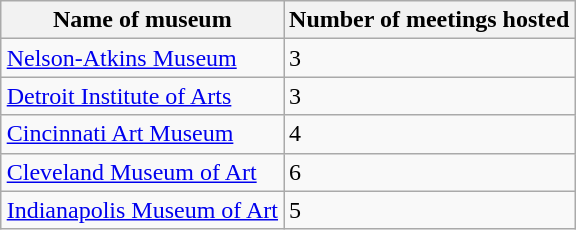<table class="wikitable sortable" style="margin: 1em auto 1em auto;">
<tr>
<th>Name of museum</th>
<th>Number of meetings hosted</th>
</tr>
<tr>
<td><a href='#'>Nelson-Atkins Museum</a></td>
<td>3</td>
</tr>
<tr>
<td><a href='#'>Detroit Institute of Arts</a></td>
<td>3</td>
</tr>
<tr>
<td><a href='#'>Cincinnati Art Museum</a></td>
<td>4</td>
</tr>
<tr>
<td><a href='#'>Cleveland Museum of Art</a></td>
<td>6</td>
</tr>
<tr>
<td><a href='#'>Indianapolis Museum of Art</a></td>
<td>5</td>
</tr>
</table>
